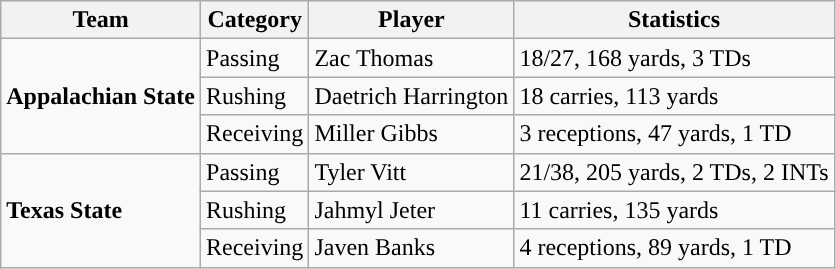<table class="wikitable" style="float: left;">
<tr>
<th>Team</th>
<th>Category</th>
<th>Player</th>
<th>Statistics</th>
</tr>
<tr>
<td rowspan=3><strong>Appalachian State</strong></td>
<td>Passing</td>
<td>Zac Thomas</td>
<td>18/27, 168 yards, 3 TDs</td>
</tr>
<tr>
<td>Rushing</td>
<td>Daetrich Harrington</td>
<td>18 carries, 113 yards</td>
</tr>
<tr>
<td>Receiving</td>
<td>Miller Gibbs</td>
<td>3 receptions, 47 yards, 1 TD</td>
</tr>
<tr>
<td rowspan=3><strong>Texas State</strong></td>
<td>Passing</td>
<td>Tyler Vitt</td>
<td>21/38, 205 yards, 2 TDs, 2 INTs</td>
</tr>
<tr>
<td>Rushing</td>
<td>Jahmyl Jeter</td>
<td>11 carries, 135 yards</td>
</tr>
<tr>
<td>Receiving</td>
<td>Javen Banks</td>
<td>4 receptions, 89 yards, 1 TD</td>
</tr>
</table>
